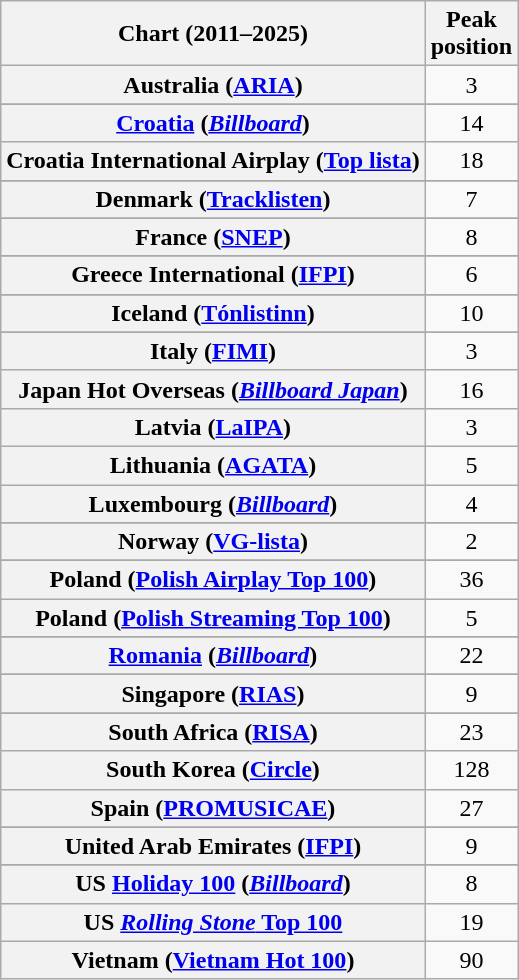<table class="wikitable sortable plainrowheaders" style="text-align:center">
<tr>
<th scope="col">Chart (2011–2025)</th>
<th scope="col">Peak<br>position</th>
</tr>
<tr>
<th scope="row">Australia (<a href='#'>ARIA</a>)</th>
<td>3</td>
</tr>
<tr>
</tr>
<tr>
</tr>
<tr>
</tr>
<tr>
</tr>
<tr>
<th scope="row"><a href='#'>Croatia</a> (<em><a href='#'>Billboard</a></em>)</th>
<td>14</td>
</tr>
<tr>
<th scope="row">Croatia International Airplay (<a href='#'>Top lista</a>)</th>
<td>18</td>
</tr>
<tr>
</tr>
<tr>
<th scope="row">Denmark (<a href='#'>Tracklisten</a>)</th>
<td>7</td>
</tr>
<tr>
</tr>
<tr>
<th scope="row">France (<a href='#'>SNEP</a>)</th>
<td>8</td>
</tr>
<tr>
</tr>
<tr>
</tr>
<tr>
<th scope="row">Greece International (<a href='#'>IFPI</a>)</th>
<td>6</td>
</tr>
<tr>
</tr>
<tr>
</tr>
<tr>
<th scope="row">Iceland (<a href='#'>Tónlistinn</a>)</th>
<td>10</td>
</tr>
<tr>
</tr>
<tr>
<th scope="row">Italy (<a href='#'>FIMI</a>)</th>
<td>3</td>
</tr>
<tr>
<th scope="row">Japan Hot Overseas (<em><a href='#'>Billboard Japan</a></em>)</th>
<td>16</td>
</tr>
<tr>
<th scope="row">Latvia (<a href='#'>LaIPA</a>)</th>
<td>3</td>
</tr>
<tr>
<th scope="row">Lithuania (<a href='#'>AGATA</a>)</th>
<td>5</td>
</tr>
<tr>
<th scope="row">Luxembourg (<em><a href='#'>Billboard</a></em>)</th>
<td>4</td>
</tr>
<tr>
</tr>
<tr>
</tr>
<tr>
<th scope="row">Norway (<a href='#'>VG-lista</a>)</th>
<td>2</td>
</tr>
<tr>
</tr>
<tr>
<th scope="row">Poland (<a href='#'>Polish Airplay Top 100</a>)</th>
<td>36</td>
</tr>
<tr>
<th scope="row">Poland (<a href='#'>Polish Streaming Top 100</a>)</th>
<td>5</td>
</tr>
<tr>
</tr>
<tr>
<th scope="row"><a href='#'>Romania</a> (<em><a href='#'>Billboard</a></em>)</th>
<td>22</td>
</tr>
<tr>
</tr>
<tr>
<th scope="row">Singapore (<a href='#'>RIAS</a>)</th>
<td>9</td>
</tr>
<tr>
</tr>
<tr>
</tr>
<tr>
<th scope="row">South Africa (<a href='#'>RISA</a>)</th>
<td>23</td>
</tr>
<tr>
<th scope="row">South Korea (<a href='#'>Circle</a>)</th>
<td>128</td>
</tr>
<tr>
<th scope="row">Spain (<a href='#'>PROMUSICAE</a>)</th>
<td>27</td>
</tr>
<tr>
</tr>
<tr>
</tr>
<tr>
<th scope="row">United Arab Emirates (<a href='#'>IFPI</a>)</th>
<td>9</td>
</tr>
<tr>
</tr>
<tr>
</tr>
<tr>
</tr>
<tr>
</tr>
<tr>
<th scope="row">US <a href='#'>Holiday 100</a> (<em><a href='#'>Billboard</a></em>)</th>
<td>8</td>
</tr>
<tr>
<th scope="row">US <a href='#'><em>Rolling Stone</em> Top 100</a></th>
<td>19</td>
</tr>
<tr>
<th scope="row">Vietnam (<a href='#'>Vietnam Hot 100</a>)</th>
<td>90</td>
</tr>
</table>
